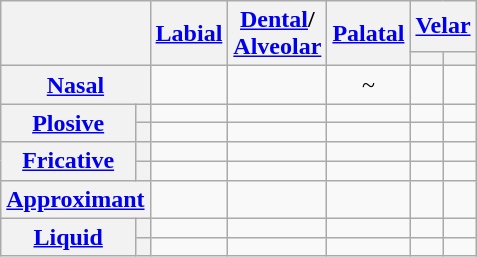<table class="wikitable" style="text-align: center;">
<tr>
<th colspan=2 rowspan=2></th>
<th rowspan=2><a href='#'>Labial</a></th>
<th rowspan=2><a href='#'>Dental</a>/<br><a href='#'>Alveolar</a></th>
<th rowspan=2><a href='#'>Palatal</a></th>
<th colspan=2><a href='#'>Velar</a></th>
</tr>
<tr>
<th></th>
<th></th>
</tr>
<tr>
<th colspan=2><a href='#'>Nasal</a></th>
<td></td>
<td></td>
<td> ~ </td>
<td></td>
<td></td>
</tr>
<tr>
<th rowspan=2><a href='#'>Plosive</a></th>
<th></th>
<td></td>
<td></td>
<td></td>
<td></td>
<td></td>
</tr>
<tr>
<th></th>
<td></td>
<td></td>
<td></td>
<td></td>
<td></td>
</tr>
<tr>
<th rowspan=2><a href='#'>Fricative</a></th>
<th></th>
<td></td>
<td></td>
<td></td>
<td></td>
<td></td>
</tr>
<tr>
<th></th>
<td></td>
<td></td>
<td></td>
<td></td>
<td></td>
</tr>
<tr>
<th colspan=2><a href='#'>Approximant</a></th>
<td></td>
<td></td>
<td></td>
<td></td>
<td></td>
</tr>
<tr>
<th rowspan="2"><a href='#'>Liquid</a></th>
<th></th>
<td></td>
<td></td>
<td></td>
<td></td>
<td></td>
</tr>
<tr>
<th></th>
<td></td>
<td></td>
<td></td>
<td></td>
<td></td>
</tr>
</table>
